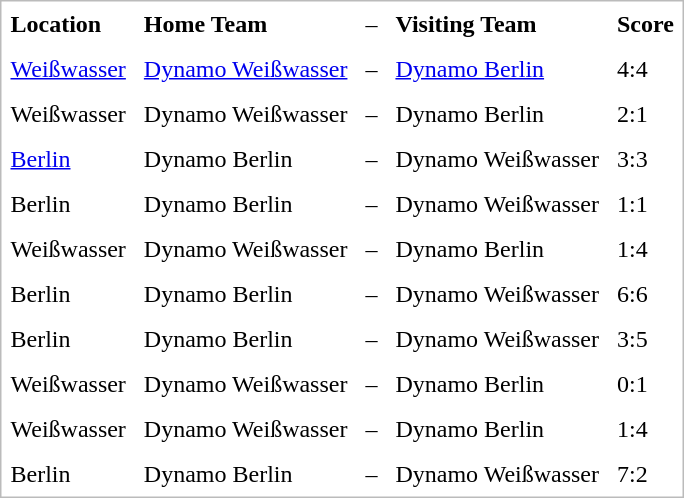<table cellspacing="0" border="0" cellpadding="6" style="border:1px solid #bbb; background-color:#FFFFFF;">
<tr>
<td><strong>Location</strong></td>
<td><strong>Home Team</strong></td>
<td>–</td>
<td><strong>Visiting Team</strong></td>
<td><strong>Score</strong></td>
</tr>
<tr>
<td><a href='#'>Weißwasser</a></td>
<td><a href='#'>Dynamo Weißwasser</a></td>
<td>–</td>
<td><a href='#'>Dynamo Berlin</a></td>
<td>4:4</td>
</tr>
<tr>
<td>Weißwasser</td>
<td>Dynamo Weißwasser</td>
<td>–</td>
<td>Dynamo Berlin</td>
<td>2:1</td>
</tr>
<tr>
<td><a href='#'>Berlin</a></td>
<td>Dynamo Berlin</td>
<td>–</td>
<td>Dynamo Weißwasser</td>
<td>3:3</td>
</tr>
<tr>
<td>Berlin</td>
<td>Dynamo Berlin</td>
<td>–</td>
<td>Dynamo Weißwasser</td>
<td>1:1</td>
</tr>
<tr>
<td>Weißwasser</td>
<td>Dynamo Weißwasser</td>
<td>–</td>
<td>Dynamo Berlin</td>
<td>1:4</td>
</tr>
<tr>
<td>Berlin</td>
<td>Dynamo Berlin</td>
<td>–</td>
<td>Dynamo Weißwasser</td>
<td>6:6</td>
</tr>
<tr>
<td>Berlin</td>
<td>Dynamo Berlin</td>
<td>–</td>
<td>Dynamo Weißwasser</td>
<td>3:5</td>
</tr>
<tr>
<td>Weißwasser</td>
<td>Dynamo Weißwasser</td>
<td>–</td>
<td>Dynamo Berlin</td>
<td>0:1</td>
</tr>
<tr>
<td>Weißwasser</td>
<td>Dynamo Weißwasser</td>
<td>–</td>
<td>Dynamo Berlin</td>
<td>1:4</td>
</tr>
<tr>
<td>Berlin</td>
<td>Dynamo Berlin</td>
<td>–</td>
<td>Dynamo Weißwasser</td>
<td>7:2</td>
</tr>
</table>
